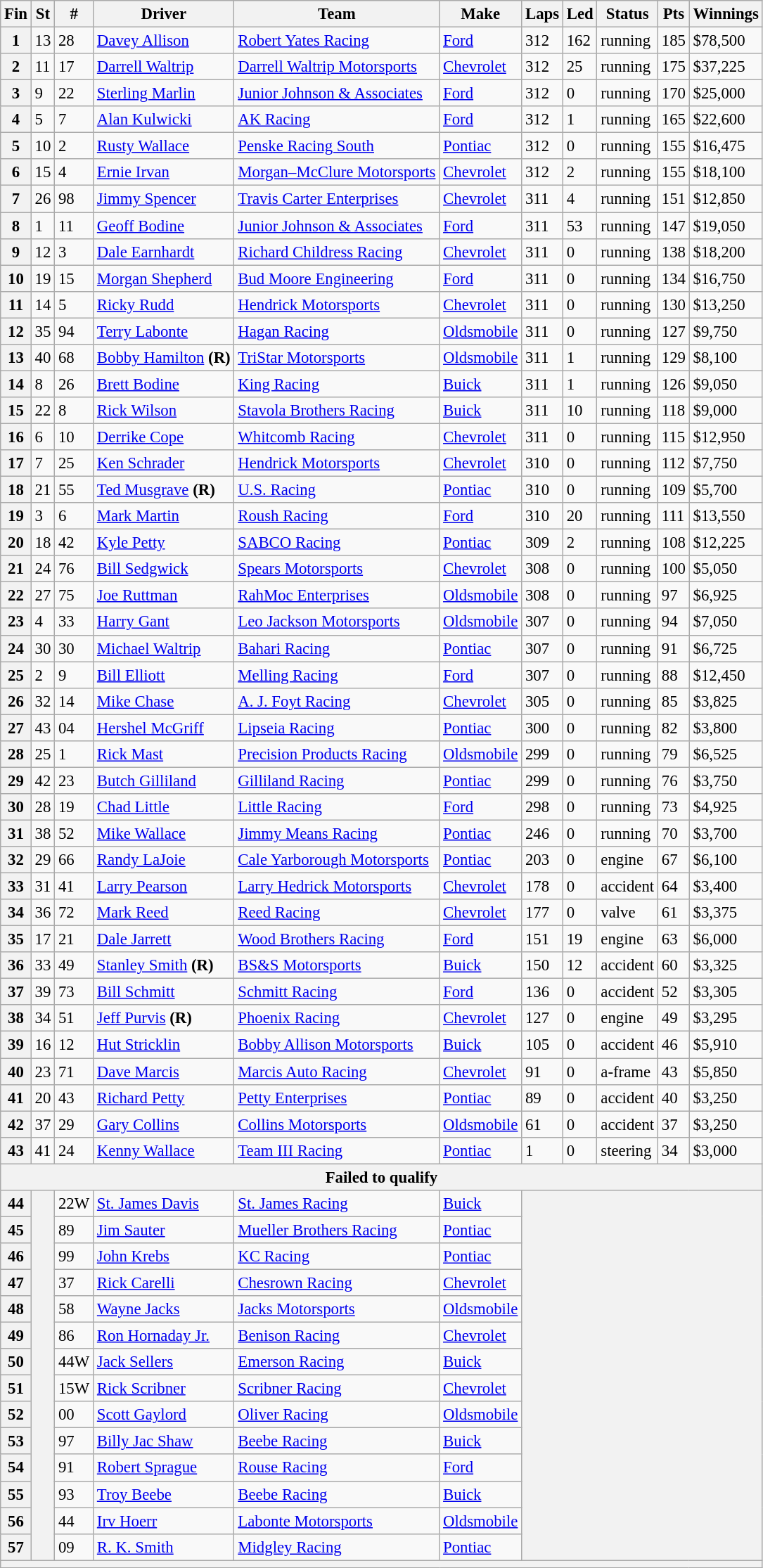<table class="wikitable" style="font-size:95%">
<tr>
<th>Fin</th>
<th>St</th>
<th>#</th>
<th>Driver</th>
<th>Team</th>
<th>Make</th>
<th>Laps</th>
<th>Led</th>
<th>Status</th>
<th>Pts</th>
<th>Winnings</th>
</tr>
<tr>
<th>1</th>
<td>13</td>
<td>28</td>
<td><a href='#'>Davey Allison</a></td>
<td><a href='#'>Robert Yates Racing</a></td>
<td><a href='#'>Ford</a></td>
<td>312</td>
<td>162</td>
<td>running</td>
<td>185</td>
<td>$78,500</td>
</tr>
<tr>
<th>2</th>
<td>11</td>
<td>17</td>
<td><a href='#'>Darrell Waltrip</a></td>
<td><a href='#'>Darrell Waltrip Motorsports</a></td>
<td><a href='#'>Chevrolet</a></td>
<td>312</td>
<td>25</td>
<td>running</td>
<td>175</td>
<td>$37,225</td>
</tr>
<tr>
<th>3</th>
<td>9</td>
<td>22</td>
<td><a href='#'>Sterling Marlin</a></td>
<td><a href='#'>Junior Johnson & Associates</a></td>
<td><a href='#'>Ford</a></td>
<td>312</td>
<td>0</td>
<td>running</td>
<td>170</td>
<td>$25,000</td>
</tr>
<tr>
<th>4</th>
<td>5</td>
<td>7</td>
<td><a href='#'>Alan Kulwicki</a></td>
<td><a href='#'>AK Racing</a></td>
<td><a href='#'>Ford</a></td>
<td>312</td>
<td>1</td>
<td>running</td>
<td>165</td>
<td>$22,600</td>
</tr>
<tr>
<th>5</th>
<td>10</td>
<td>2</td>
<td><a href='#'>Rusty Wallace</a></td>
<td><a href='#'>Penske Racing South</a></td>
<td><a href='#'>Pontiac</a></td>
<td>312</td>
<td>0</td>
<td>running</td>
<td>155</td>
<td>$16,475</td>
</tr>
<tr>
<th>6</th>
<td>15</td>
<td>4</td>
<td><a href='#'>Ernie Irvan</a></td>
<td><a href='#'>Morgan–McClure Motorsports</a></td>
<td><a href='#'>Chevrolet</a></td>
<td>312</td>
<td>2</td>
<td>running</td>
<td>155</td>
<td>$18,100</td>
</tr>
<tr>
<th>7</th>
<td>26</td>
<td>98</td>
<td><a href='#'>Jimmy Spencer</a></td>
<td><a href='#'>Travis Carter Enterprises</a></td>
<td><a href='#'>Chevrolet</a></td>
<td>311</td>
<td>4</td>
<td>running</td>
<td>151</td>
<td>$12,850</td>
</tr>
<tr>
<th>8</th>
<td>1</td>
<td>11</td>
<td><a href='#'>Geoff Bodine</a></td>
<td><a href='#'>Junior Johnson & Associates</a></td>
<td><a href='#'>Ford</a></td>
<td>311</td>
<td>53</td>
<td>running</td>
<td>147</td>
<td>$19,050</td>
</tr>
<tr>
<th>9</th>
<td>12</td>
<td>3</td>
<td><a href='#'>Dale Earnhardt</a></td>
<td><a href='#'>Richard Childress Racing</a></td>
<td><a href='#'>Chevrolet</a></td>
<td>311</td>
<td>0</td>
<td>running</td>
<td>138</td>
<td>$18,200</td>
</tr>
<tr>
<th>10</th>
<td>19</td>
<td>15</td>
<td><a href='#'>Morgan Shepherd</a></td>
<td><a href='#'>Bud Moore Engineering</a></td>
<td><a href='#'>Ford</a></td>
<td>311</td>
<td>0</td>
<td>running</td>
<td>134</td>
<td>$16,750</td>
</tr>
<tr>
<th>11</th>
<td>14</td>
<td>5</td>
<td><a href='#'>Ricky Rudd</a></td>
<td><a href='#'>Hendrick Motorsports</a></td>
<td><a href='#'>Chevrolet</a></td>
<td>311</td>
<td>0</td>
<td>running</td>
<td>130</td>
<td>$13,250</td>
</tr>
<tr>
<th>12</th>
<td>35</td>
<td>94</td>
<td><a href='#'>Terry Labonte</a></td>
<td><a href='#'>Hagan Racing</a></td>
<td><a href='#'>Oldsmobile</a></td>
<td>311</td>
<td>0</td>
<td>running</td>
<td>127</td>
<td>$9,750</td>
</tr>
<tr>
<th>13</th>
<td>40</td>
<td>68</td>
<td><a href='#'>Bobby Hamilton</a> <strong>(R)</strong></td>
<td><a href='#'>TriStar Motorsports</a></td>
<td><a href='#'>Oldsmobile</a></td>
<td>311</td>
<td>1</td>
<td>running</td>
<td>129</td>
<td>$8,100</td>
</tr>
<tr>
<th>14</th>
<td>8</td>
<td>26</td>
<td><a href='#'>Brett Bodine</a></td>
<td><a href='#'>King Racing</a></td>
<td><a href='#'>Buick</a></td>
<td>311</td>
<td>1</td>
<td>running</td>
<td>126</td>
<td>$9,050</td>
</tr>
<tr>
<th>15</th>
<td>22</td>
<td>8</td>
<td><a href='#'>Rick Wilson</a></td>
<td><a href='#'>Stavola Brothers Racing</a></td>
<td><a href='#'>Buick</a></td>
<td>311</td>
<td>10</td>
<td>running</td>
<td>118</td>
<td>$9,000</td>
</tr>
<tr>
<th>16</th>
<td>6</td>
<td>10</td>
<td><a href='#'>Derrike Cope</a></td>
<td><a href='#'>Whitcomb Racing</a></td>
<td><a href='#'>Chevrolet</a></td>
<td>311</td>
<td>0</td>
<td>running</td>
<td>115</td>
<td>$12,950</td>
</tr>
<tr>
<th>17</th>
<td>7</td>
<td>25</td>
<td><a href='#'>Ken Schrader</a></td>
<td><a href='#'>Hendrick Motorsports</a></td>
<td><a href='#'>Chevrolet</a></td>
<td>310</td>
<td>0</td>
<td>running</td>
<td>112</td>
<td>$7,750</td>
</tr>
<tr>
<th>18</th>
<td>21</td>
<td>55</td>
<td><a href='#'>Ted Musgrave</a> <strong>(R)</strong></td>
<td><a href='#'>U.S. Racing</a></td>
<td><a href='#'>Pontiac</a></td>
<td>310</td>
<td>0</td>
<td>running</td>
<td>109</td>
<td>$5,700</td>
</tr>
<tr>
<th>19</th>
<td>3</td>
<td>6</td>
<td><a href='#'>Mark Martin</a></td>
<td><a href='#'>Roush Racing</a></td>
<td><a href='#'>Ford</a></td>
<td>310</td>
<td>20</td>
<td>running</td>
<td>111</td>
<td>$13,550</td>
</tr>
<tr>
<th>20</th>
<td>18</td>
<td>42</td>
<td><a href='#'>Kyle Petty</a></td>
<td><a href='#'>SABCO Racing</a></td>
<td><a href='#'>Pontiac</a></td>
<td>309</td>
<td>2</td>
<td>running</td>
<td>108</td>
<td>$12,225</td>
</tr>
<tr>
<th>21</th>
<td>24</td>
<td>76</td>
<td><a href='#'>Bill Sedgwick</a></td>
<td><a href='#'>Spears Motorsports</a></td>
<td><a href='#'>Chevrolet</a></td>
<td>308</td>
<td>0</td>
<td>running</td>
<td>100</td>
<td>$5,050</td>
</tr>
<tr>
<th>22</th>
<td>27</td>
<td>75</td>
<td><a href='#'>Joe Ruttman</a></td>
<td><a href='#'>RahMoc Enterprises</a></td>
<td><a href='#'>Oldsmobile</a></td>
<td>308</td>
<td>0</td>
<td>running</td>
<td>97</td>
<td>$6,925</td>
</tr>
<tr>
<th>23</th>
<td>4</td>
<td>33</td>
<td><a href='#'>Harry Gant</a></td>
<td><a href='#'>Leo Jackson Motorsports</a></td>
<td><a href='#'>Oldsmobile</a></td>
<td>307</td>
<td>0</td>
<td>running</td>
<td>94</td>
<td>$7,050</td>
</tr>
<tr>
<th>24</th>
<td>30</td>
<td>30</td>
<td><a href='#'>Michael Waltrip</a></td>
<td><a href='#'>Bahari Racing</a></td>
<td><a href='#'>Pontiac</a></td>
<td>307</td>
<td>0</td>
<td>running</td>
<td>91</td>
<td>$6,725</td>
</tr>
<tr>
<th>25</th>
<td>2</td>
<td>9</td>
<td><a href='#'>Bill Elliott</a></td>
<td><a href='#'>Melling Racing</a></td>
<td><a href='#'>Ford</a></td>
<td>307</td>
<td>0</td>
<td>running</td>
<td>88</td>
<td>$12,450</td>
</tr>
<tr>
<th>26</th>
<td>32</td>
<td>14</td>
<td><a href='#'>Mike Chase</a></td>
<td><a href='#'>A. J. Foyt Racing</a></td>
<td><a href='#'>Chevrolet</a></td>
<td>305</td>
<td>0</td>
<td>running</td>
<td>85</td>
<td>$3,825</td>
</tr>
<tr>
<th>27</th>
<td>43</td>
<td>04</td>
<td><a href='#'>Hershel McGriff</a></td>
<td><a href='#'>Lipseia Racing</a></td>
<td><a href='#'>Pontiac</a></td>
<td>300</td>
<td>0</td>
<td>running</td>
<td>82</td>
<td>$3,800</td>
</tr>
<tr>
<th>28</th>
<td>25</td>
<td>1</td>
<td><a href='#'>Rick Mast</a></td>
<td><a href='#'>Precision Products Racing</a></td>
<td><a href='#'>Oldsmobile</a></td>
<td>299</td>
<td>0</td>
<td>running</td>
<td>79</td>
<td>$6,525</td>
</tr>
<tr>
<th>29</th>
<td>42</td>
<td>23</td>
<td><a href='#'>Butch Gilliland</a></td>
<td><a href='#'>Gilliland Racing</a></td>
<td><a href='#'>Pontiac</a></td>
<td>299</td>
<td>0</td>
<td>running</td>
<td>76</td>
<td>$3,750</td>
</tr>
<tr>
<th>30</th>
<td>28</td>
<td>19</td>
<td><a href='#'>Chad Little</a></td>
<td><a href='#'>Little Racing</a></td>
<td><a href='#'>Ford</a></td>
<td>298</td>
<td>0</td>
<td>running</td>
<td>73</td>
<td>$4,925</td>
</tr>
<tr>
<th>31</th>
<td>38</td>
<td>52</td>
<td><a href='#'>Mike Wallace</a></td>
<td><a href='#'>Jimmy Means Racing</a></td>
<td><a href='#'>Pontiac</a></td>
<td>246</td>
<td>0</td>
<td>running</td>
<td>70</td>
<td>$3,700</td>
</tr>
<tr>
<th>32</th>
<td>29</td>
<td>66</td>
<td><a href='#'>Randy LaJoie</a></td>
<td><a href='#'>Cale Yarborough Motorsports</a></td>
<td><a href='#'>Pontiac</a></td>
<td>203</td>
<td>0</td>
<td>engine</td>
<td>67</td>
<td>$6,100</td>
</tr>
<tr>
<th>33</th>
<td>31</td>
<td>41</td>
<td><a href='#'>Larry Pearson</a></td>
<td><a href='#'>Larry Hedrick Motorsports</a></td>
<td><a href='#'>Chevrolet</a></td>
<td>178</td>
<td>0</td>
<td>accident</td>
<td>64</td>
<td>$3,400</td>
</tr>
<tr>
<th>34</th>
<td>36</td>
<td>72</td>
<td><a href='#'>Mark Reed</a></td>
<td><a href='#'>Reed Racing</a></td>
<td><a href='#'>Chevrolet</a></td>
<td>177</td>
<td>0</td>
<td>valve</td>
<td>61</td>
<td>$3,375</td>
</tr>
<tr>
<th>35</th>
<td>17</td>
<td>21</td>
<td><a href='#'>Dale Jarrett</a></td>
<td><a href='#'>Wood Brothers Racing</a></td>
<td><a href='#'>Ford</a></td>
<td>151</td>
<td>19</td>
<td>engine</td>
<td>63</td>
<td>$6,000</td>
</tr>
<tr>
<th>36</th>
<td>33</td>
<td>49</td>
<td><a href='#'>Stanley Smith</a> <strong>(R)</strong></td>
<td><a href='#'>BS&S Motorsports</a></td>
<td><a href='#'>Buick</a></td>
<td>150</td>
<td>12</td>
<td>accident</td>
<td>60</td>
<td>$3,325</td>
</tr>
<tr>
<th>37</th>
<td>39</td>
<td>73</td>
<td><a href='#'>Bill Schmitt</a></td>
<td><a href='#'>Schmitt Racing</a></td>
<td><a href='#'>Ford</a></td>
<td>136</td>
<td>0</td>
<td>accident</td>
<td>52</td>
<td>$3,305</td>
</tr>
<tr>
<th>38</th>
<td>34</td>
<td>51</td>
<td><a href='#'>Jeff Purvis</a> <strong>(R)</strong></td>
<td><a href='#'>Phoenix Racing</a></td>
<td><a href='#'>Chevrolet</a></td>
<td>127</td>
<td>0</td>
<td>engine</td>
<td>49</td>
<td>$3,295</td>
</tr>
<tr>
<th>39</th>
<td>16</td>
<td>12</td>
<td><a href='#'>Hut Stricklin</a></td>
<td><a href='#'>Bobby Allison Motorsports</a></td>
<td><a href='#'>Buick</a></td>
<td>105</td>
<td>0</td>
<td>accident</td>
<td>46</td>
<td>$5,910</td>
</tr>
<tr>
<th>40</th>
<td>23</td>
<td>71</td>
<td><a href='#'>Dave Marcis</a></td>
<td><a href='#'>Marcis Auto Racing</a></td>
<td><a href='#'>Chevrolet</a></td>
<td>91</td>
<td>0</td>
<td>a-frame</td>
<td>43</td>
<td>$5,850</td>
</tr>
<tr>
<th>41</th>
<td>20</td>
<td>43</td>
<td><a href='#'>Richard Petty</a></td>
<td><a href='#'>Petty Enterprises</a></td>
<td><a href='#'>Pontiac</a></td>
<td>89</td>
<td>0</td>
<td>accident</td>
<td>40</td>
<td>$3,250</td>
</tr>
<tr>
<th>42</th>
<td>37</td>
<td>29</td>
<td><a href='#'>Gary Collins</a></td>
<td><a href='#'>Collins Motorsports</a></td>
<td><a href='#'>Oldsmobile</a></td>
<td>61</td>
<td>0</td>
<td>accident</td>
<td>37</td>
<td>$3,250</td>
</tr>
<tr>
<th>43</th>
<td>41</td>
<td>24</td>
<td><a href='#'>Kenny Wallace</a></td>
<td><a href='#'>Team III Racing</a></td>
<td><a href='#'>Pontiac</a></td>
<td>1</td>
<td>0</td>
<td>steering</td>
<td>34</td>
<td>$3,000</td>
</tr>
<tr>
<th colspan="11">Failed to qualify</th>
</tr>
<tr>
<th>44</th>
<th rowspan="14"></th>
<td>22W</td>
<td><a href='#'>St. James Davis</a></td>
<td><a href='#'>St. James Racing</a></td>
<td><a href='#'>Buick</a></td>
<th colspan="5" rowspan="14"></th>
</tr>
<tr>
<th>45</th>
<td>89</td>
<td><a href='#'>Jim Sauter</a></td>
<td><a href='#'>Mueller Brothers Racing</a></td>
<td><a href='#'>Pontiac</a></td>
</tr>
<tr>
<th>46</th>
<td>99</td>
<td><a href='#'>John Krebs</a></td>
<td><a href='#'>KC Racing</a></td>
<td><a href='#'>Pontiac</a></td>
</tr>
<tr>
<th>47</th>
<td>37</td>
<td><a href='#'>Rick Carelli</a></td>
<td><a href='#'>Chesrown Racing</a></td>
<td><a href='#'>Chevrolet</a></td>
</tr>
<tr>
<th>48</th>
<td>58</td>
<td><a href='#'>Wayne Jacks</a></td>
<td><a href='#'>Jacks Motorsports</a></td>
<td><a href='#'>Oldsmobile</a></td>
</tr>
<tr>
<th>49</th>
<td>86</td>
<td><a href='#'>Ron Hornaday Jr.</a></td>
<td><a href='#'>Benison Racing</a></td>
<td><a href='#'>Chevrolet</a></td>
</tr>
<tr>
<th>50</th>
<td>44W</td>
<td><a href='#'>Jack Sellers</a></td>
<td><a href='#'>Emerson Racing</a></td>
<td><a href='#'>Buick</a></td>
</tr>
<tr>
<th>51</th>
<td>15W</td>
<td><a href='#'>Rick Scribner</a></td>
<td><a href='#'>Scribner Racing</a></td>
<td><a href='#'>Chevrolet</a></td>
</tr>
<tr>
<th>52</th>
<td>00</td>
<td><a href='#'>Scott Gaylord</a></td>
<td><a href='#'>Oliver Racing</a></td>
<td><a href='#'>Oldsmobile</a></td>
</tr>
<tr>
<th>53</th>
<td>97</td>
<td><a href='#'>Billy Jac Shaw</a></td>
<td><a href='#'>Beebe Racing</a></td>
<td><a href='#'>Buick</a></td>
</tr>
<tr>
<th>54</th>
<td>91</td>
<td><a href='#'>Robert Sprague</a></td>
<td><a href='#'>Rouse Racing</a></td>
<td><a href='#'>Ford</a></td>
</tr>
<tr>
<th>55</th>
<td>93</td>
<td><a href='#'>Troy Beebe</a></td>
<td><a href='#'>Beebe Racing</a></td>
<td><a href='#'>Buick</a></td>
</tr>
<tr>
<th>56</th>
<td>44</td>
<td><a href='#'>Irv Hoerr</a></td>
<td><a href='#'>Labonte Motorsports</a></td>
<td><a href='#'>Oldsmobile</a></td>
</tr>
<tr>
<th>57</th>
<td>09</td>
<td><a href='#'>R. K. Smith</a></td>
<td><a href='#'>Midgley Racing</a></td>
<td><a href='#'>Pontiac</a></td>
</tr>
<tr>
<th colspan="11"></th>
</tr>
</table>
